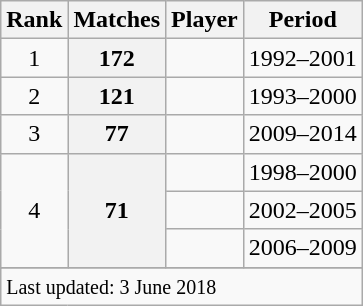<table class="wikitable plainrowheaders sortable">
<tr>
<th scope=col>Rank</th>
<th scope=col>Matches</th>
<th scope=col>Player</th>
<th scope=col>Period</th>
</tr>
<tr>
<td style="text-align:center">1</td>
<th scope=row style=text-align:center;>172</th>
<td></td>
<td>1992–2001</td>
</tr>
<tr>
<td style="text-align:center">2</td>
<th scope=row style=text-align:center;>121</th>
<td></td>
<td>1993–2000</td>
</tr>
<tr>
<td style="text-align:center">3</td>
<th scope=row style=text-align:center;>77</th>
<td></td>
<td>2009–2014</td>
</tr>
<tr>
<td style="text-align:center" rowspan=3>4</td>
<th scope=row style=text-align:center; rowspan=3>71</th>
<td></td>
<td>1998–2000</td>
</tr>
<tr>
<td></td>
<td>2002–2005</td>
</tr>
<tr>
<td></td>
<td>2006–2009</td>
</tr>
<tr>
</tr>
<tr class=sortbottom>
<td colspan=4><small>Last updated: 3 June 2018</small></td>
</tr>
</table>
